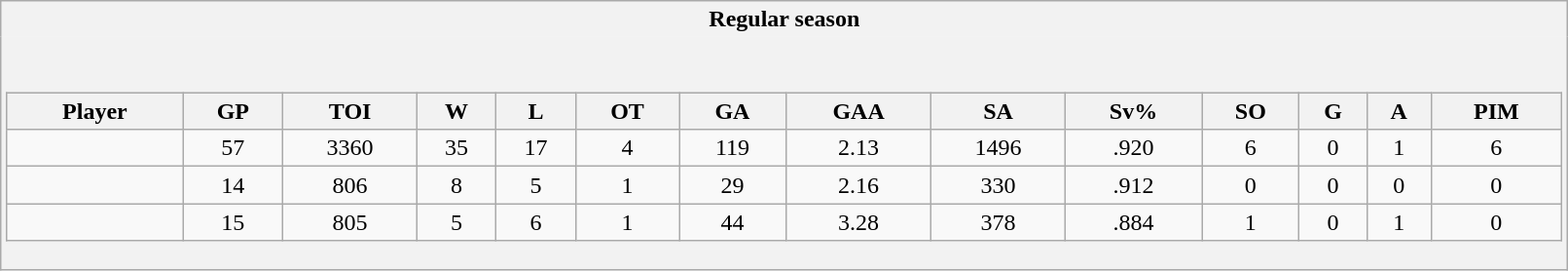<table class="wikitable" style="width:85%;">
<tr>
<th style="border: 0;">Regular season</th>
</tr>
<tr>
<td style="background: #f2f2f2; border: 0; text-align: center;"><br><table class="wikitable sortable" style="width:100%;">
<tr style="text-align:center; background:#ddd;">
<th>Player</th>
<th>GP</th>
<th>TOI</th>
<th>W</th>
<th>L</th>
<th>OT</th>
<th>GA</th>
<th>GAA</th>
<th>SA</th>
<th>Sv%</th>
<th>SO</th>
<th>G</th>
<th>A</th>
<th>PIM</th>
</tr>
<tr align=center>
<td></td>
<td>57</td>
<td>3360</td>
<td>35</td>
<td>17</td>
<td>4</td>
<td>119</td>
<td>2.13</td>
<td>1496</td>
<td>.920</td>
<td>6</td>
<td>0</td>
<td>1</td>
<td>6</td>
</tr>
<tr align=center>
<td></td>
<td>14</td>
<td>806</td>
<td>8</td>
<td>5</td>
<td>1</td>
<td>29</td>
<td>2.16</td>
<td>330</td>
<td>.912</td>
<td>0</td>
<td>0</td>
<td>0</td>
<td>0</td>
</tr>
<tr align=center>
<td></td>
<td>15</td>
<td>805</td>
<td>5</td>
<td>6</td>
<td>1</td>
<td>44</td>
<td>3.28</td>
<td>378</td>
<td>.884</td>
<td>1</td>
<td>0</td>
<td>1</td>
<td>0</td>
</tr>
</table>
</td>
</tr>
</table>
